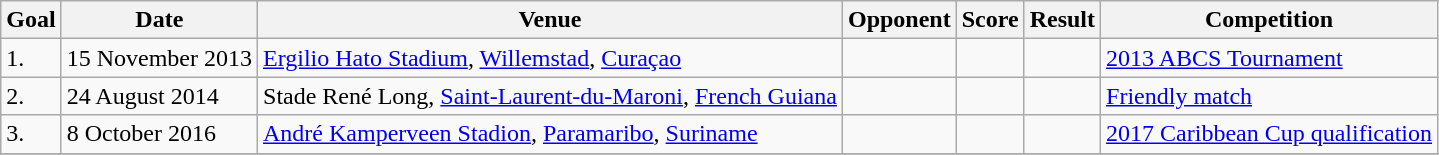<table class="wikitable collapsible">
<tr>
<th>Goal</th>
<th>Date</th>
<th>Venue</th>
<th>Opponent</th>
<th>Score</th>
<th>Result</th>
<th>Competition</th>
</tr>
<tr>
<td>1.</td>
<td>15 November 2013</td>
<td><a href='#'>Ergilio Hato Stadium</a>, <a href='#'>Willemstad</a>, <a href='#'>Curaçao</a></td>
<td></td>
<td></td>
<td></td>
<td><a href='#'>2013 ABCS Tournament</a></td>
</tr>
<tr>
<td>2.</td>
<td>24 August 2014</td>
<td>Stade René Long, <a href='#'>Saint-Laurent-du-Maroni</a>, <a href='#'>French Guiana</a></td>
<td></td>
<td></td>
<td></td>
<td><a href='#'>Friendly match</a></td>
</tr>
<tr>
<td>3.</td>
<td>8 October 2016</td>
<td><a href='#'>André Kamperveen Stadion</a>, <a href='#'>Paramaribo</a>, <a href='#'>Suriname</a></td>
<td></td>
<td></td>
<td></td>
<td><a href='#'>2017 Caribbean Cup qualification</a></td>
</tr>
<tr>
</tr>
</table>
